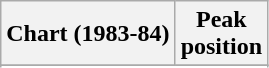<table class="wikitable sortable plainrowheaders">
<tr>
<th>Chart (1983-84)</th>
<th>Peak<br>position</th>
</tr>
<tr>
</tr>
<tr>
</tr>
</table>
